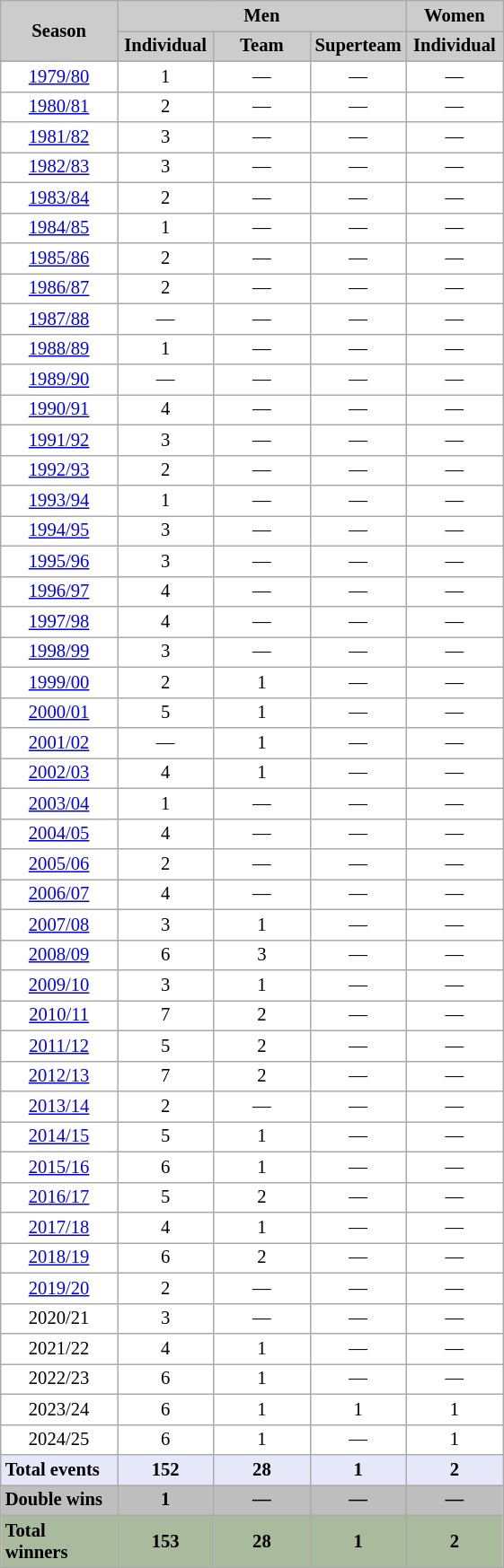<table class="wikitable plainrowheaders" style="background:#fff; font-size:86%; line-height:16px; border:grey solid 1px; border-collapse:collapse;">
<tr style="background:#ccc; text-align:center;">
<th style="background:#ccc;" width="80" rowspan=2>Season</th>
<th style="background:#ccc;" colspan=3 width="65">Men</th>
<th style="background:#ccc;" width="65">Women</th>
</tr>
<tr>
<th style="background:#ccc;" width="65">Individual</th>
<th style="background:#ccc;" width="65">Team</th>
<th style="background:#ccc;" width="65">Superteam</th>
<th style="background:#ccc;" width="65">Individual</th>
</tr>
<tr style="text-align:center">
<td><a href='#'>1979/80</a></td>
<td>1</td>
<td>—</td>
<td>—</td>
<td>—</td>
</tr>
<tr style="text-align:center">
<td><a href='#'>1980/81</a></td>
<td>2</td>
<td>—</td>
<td>—</td>
<td>—</td>
</tr>
<tr style="text-align:center">
<td><a href='#'>1981/82</a></td>
<td>3</td>
<td>—</td>
<td>—</td>
<td>—</td>
</tr>
<tr style="text-align:center">
<td><a href='#'>1982/83</a></td>
<td>3</td>
<td>—</td>
<td>—</td>
<td>—</td>
</tr>
<tr style="text-align:center">
<td><a href='#'>1983/84</a></td>
<td>2</td>
<td>—</td>
<td>—</td>
<td>—</td>
</tr>
<tr style="text-align:center">
<td><a href='#'>1984/85</a></td>
<td>1</td>
<td>—</td>
<td>—</td>
<td>—</td>
</tr>
<tr style="text-align:center">
<td><a href='#'>1985/86</a></td>
<td>2</td>
<td>—</td>
<td>—</td>
<td>—</td>
</tr>
<tr style="text-align:center">
<td><a href='#'>1986/87</a></td>
<td>2</td>
<td>—</td>
<td>—</td>
<td>—</td>
</tr>
<tr style="text-align:center">
<td><a href='#'>1987/88</a></td>
<td>—</td>
<td>—</td>
<td>—</td>
<td>—</td>
</tr>
<tr style="text-align:center">
<td><a href='#'>1988/89</a></td>
<td>1</td>
<td>—</td>
<td>—</td>
<td>—</td>
</tr>
<tr style="text-align:center">
<td><a href='#'>1989/90</a></td>
<td>—</td>
<td>—</td>
<td>—</td>
<td>—</td>
</tr>
<tr style="text-align:center">
<td><a href='#'>1990/91</a></td>
<td>4</td>
<td>—</td>
<td>—</td>
<td>—</td>
</tr>
<tr style="text-align:center">
<td><a href='#'>1991/92</a></td>
<td>3</td>
<td>—</td>
<td>—</td>
<td>—</td>
</tr>
<tr style="text-align:center">
<td><a href='#'>1992/93</a></td>
<td>2</td>
<td>—</td>
<td>—</td>
<td>—</td>
</tr>
<tr style="text-align:center">
<td><a href='#'>1993/94</a></td>
<td>1</td>
<td>—</td>
<td>—</td>
<td>—</td>
</tr>
<tr style="text-align:center">
<td><a href='#'>1994/95</a></td>
<td>3</td>
<td>—</td>
<td>—</td>
<td>—</td>
</tr>
<tr style="text-align:center">
<td><a href='#'>1995/96</a></td>
<td>3</td>
<td>—</td>
<td>—</td>
<td>—</td>
</tr>
<tr style="text-align:center">
<td><a href='#'>1996/97</a></td>
<td>4</td>
<td>—</td>
<td>—</td>
<td>—</td>
</tr>
<tr style="text-align:center">
<td><a href='#'>1997/98</a></td>
<td>4</td>
<td>—</td>
<td>—</td>
<td>—</td>
</tr>
<tr style="text-align:center">
<td><a href='#'>1998/99</a></td>
<td>3</td>
<td>—</td>
<td>—</td>
<td>—</td>
</tr>
<tr style="text-align:center">
<td><a href='#'>1999/00</a></td>
<td>2</td>
<td>1</td>
<td>—</td>
<td>—</td>
</tr>
<tr style="text-align:center">
<td><a href='#'>2000/01</a></td>
<td>5</td>
<td>1</td>
<td>—</td>
<td>—</td>
</tr>
<tr style="text-align:center">
<td><a href='#'>2001/02</a></td>
<td>—</td>
<td>1</td>
<td>—</td>
<td>—</td>
</tr>
<tr style="text-align:center">
<td><a href='#'>2002/03</a></td>
<td>4</td>
<td>1</td>
<td>—</td>
<td>—</td>
</tr>
<tr style="text-align:center">
<td><a href='#'>2003/04</a></td>
<td>1</td>
<td>—</td>
<td>—</td>
<td>—</td>
</tr>
<tr style="text-align:center">
<td><a href='#'>2004/05</a></td>
<td>4</td>
<td>—</td>
<td>—</td>
<td>—</td>
</tr>
<tr style="text-align:center">
<td><a href='#'>2005/06</a></td>
<td>2</td>
<td>—</td>
<td>—</td>
<td>—</td>
</tr>
<tr style="text-align:center">
<td><a href='#'>2006/07</a></td>
<td>4</td>
<td>—</td>
<td>—</td>
<td>—</td>
</tr>
<tr style="text-align:center">
<td><a href='#'>2007/08</a></td>
<td>3</td>
<td>1</td>
<td>—</td>
<td>—</td>
</tr>
<tr style="text-align:center">
<td><a href='#'>2008/09</a></td>
<td>6</td>
<td>3</td>
<td>—</td>
<td>—</td>
</tr>
<tr style="text-align:center">
<td><a href='#'>2009/10</a></td>
<td>3</td>
<td>1</td>
<td>—</td>
<td>—</td>
</tr>
<tr style="text-align:center">
<td><a href='#'>2010/11</a></td>
<td>7</td>
<td>2</td>
<td>—</td>
<td>—</td>
</tr>
<tr style="text-align:center">
<td><a href='#'>2011/12</a></td>
<td>5</td>
<td>2</td>
<td>—</td>
<td>—</td>
</tr>
<tr style="text-align:center">
<td><a href='#'>2012/13</a></td>
<td>7</td>
<td>2</td>
<td>—</td>
<td>—</td>
</tr>
<tr style="text-align:center">
<td><a href='#'>2013/14</a></td>
<td>2</td>
<td>—</td>
<td>—</td>
<td>—</td>
</tr>
<tr style="text-align:center">
<td><a href='#'>2014/15</a></td>
<td>5</td>
<td>1</td>
<td>—</td>
<td>—</td>
</tr>
<tr style="text-align:center">
<td><a href='#'>2015/16</a></td>
<td>6</td>
<td>1</td>
<td>—</td>
<td>—</td>
</tr>
<tr style="text-align:center">
<td><a href='#'>2016/17</a></td>
<td>5</td>
<td>2</td>
<td>—</td>
<td>—</td>
</tr>
<tr style="text-align:center">
<td><a href='#'>2017/18</a></td>
<td>4</td>
<td>1</td>
<td>—</td>
<td>—</td>
</tr>
<tr style="text-align:center">
<td><a href='#'>2018/19</a></td>
<td>6</td>
<td>2</td>
<td>—</td>
<td>—</td>
</tr>
<tr style="text-align:center">
<td><a href='#'>2019/20</a></td>
<td>2</td>
<td>—</td>
<td>—</td>
<td>—</td>
</tr>
<tr style="text-align:center">
<td>2020/21</td>
<td>3</td>
<td>—</td>
<td>—</td>
<td>—</td>
</tr>
<tr style="text-align:center">
<td>2021/22</td>
<td>4</td>
<td>1</td>
<td>—</td>
<td>—</td>
</tr>
<tr style="text-align:center">
<td>2022/23</td>
<td>6</td>
<td>1</td>
<td>—</td>
<td>—</td>
</tr>
<tr style="text-align:center">
<td>2023/24</td>
<td>6</td>
<td>1</td>
<td>1</td>
<td>1</td>
</tr>
<tr style="text-align:center">
<td>2024/25</td>
<td>6</td>
<td>1</td>
<td>—</td>
<td>1</td>
</tr>
<tr style="text-align:center; background:#E6E8FA">
<td style="text-align:left"><strong>Total events</strong></td>
<td><strong>152</strong></td>
<td><strong>28</strong></td>
<td><strong>1</strong></td>
<td><strong>2</strong></td>
</tr>
<tr style="text-align:center; background:#BEBEBE">
<td style="text-align:left"><strong>Double wins</strong></td>
<td><strong>1</strong></td>
<td><strong>—</strong></td>
<td><strong>—</strong></td>
<td><strong>—</strong></td>
</tr>
<tr style="text-align:center; background:#A9BA9D">
<td style="text-align:left"><strong>Total winners</strong></td>
<td><strong>153</strong></td>
<td><strong>28</strong></td>
<td><strong>1</strong></td>
<td><strong>2</strong></td>
</tr>
</table>
